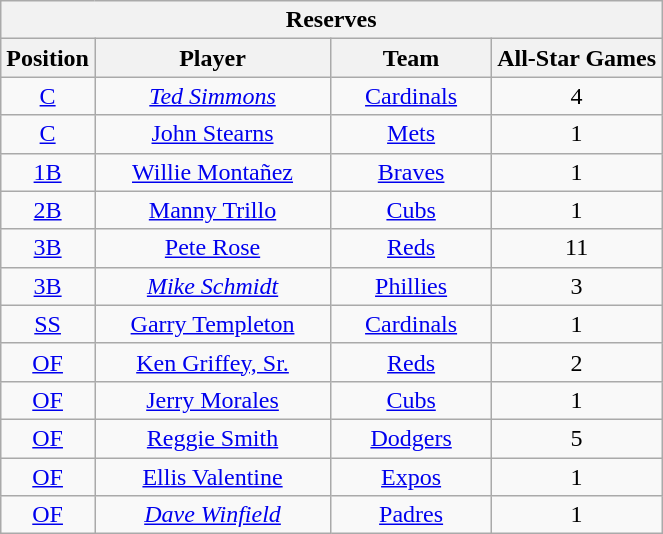<table class="wikitable" style="font-size: 100%; text-align:center;">
<tr>
<th colspan="4">Reserves</th>
</tr>
<tr>
<th>Position</th>
<th width="150">Player</th>
<th width="100">Team</th>
<th>All-Star Games</th>
</tr>
<tr>
<td><a href='#'>C</a></td>
<td><em><a href='#'>Ted Simmons</a></em></td>
<td><a href='#'>Cardinals</a></td>
<td>4</td>
</tr>
<tr>
<td><a href='#'>C</a></td>
<td><a href='#'>John Stearns</a></td>
<td><a href='#'>Mets</a></td>
<td>1</td>
</tr>
<tr>
<td><a href='#'>1B</a></td>
<td><a href='#'>Willie Montañez</a></td>
<td><a href='#'>Braves</a></td>
<td>1</td>
</tr>
<tr>
<td><a href='#'>2B</a></td>
<td><a href='#'>Manny Trillo</a></td>
<td><a href='#'>Cubs</a></td>
<td>1</td>
</tr>
<tr>
<td><a href='#'>3B</a></td>
<td><a href='#'>Pete Rose</a></td>
<td><a href='#'>Reds</a></td>
<td>11</td>
</tr>
<tr>
<td><a href='#'>3B</a></td>
<td><em><a href='#'>Mike Schmidt</a></em></td>
<td><a href='#'>Phillies</a></td>
<td>3</td>
</tr>
<tr>
<td><a href='#'>SS</a></td>
<td><a href='#'>Garry Templeton</a></td>
<td><a href='#'>Cardinals</a></td>
<td>1</td>
</tr>
<tr>
<td><a href='#'>OF</a></td>
<td><a href='#'>Ken Griffey, Sr.</a></td>
<td><a href='#'>Reds</a></td>
<td>2</td>
</tr>
<tr>
<td><a href='#'>OF</a></td>
<td><a href='#'>Jerry Morales</a></td>
<td><a href='#'>Cubs</a></td>
<td>1</td>
</tr>
<tr>
<td><a href='#'>OF</a></td>
<td><a href='#'>Reggie Smith</a></td>
<td><a href='#'>Dodgers</a></td>
<td>5</td>
</tr>
<tr>
<td><a href='#'>OF</a></td>
<td><a href='#'>Ellis Valentine</a></td>
<td><a href='#'>Expos</a></td>
<td>1</td>
</tr>
<tr>
<td><a href='#'>OF</a></td>
<td><em><a href='#'>Dave Winfield</a></em></td>
<td><a href='#'>Padres</a></td>
<td>1</td>
</tr>
</table>
